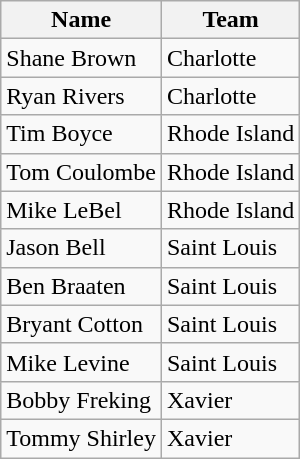<table class=wikitable>
<tr>
<th>Name</th>
<th>Team</th>
</tr>
<tr>
<td>Shane Brown</td>
<td>Charlotte</td>
</tr>
<tr>
<td>Ryan Rivers</td>
<td>Charlotte</td>
</tr>
<tr>
<td>Tim Boyce</td>
<td>Rhode Island</td>
</tr>
<tr>
<td>Tom Coulombe</td>
<td>Rhode Island</td>
</tr>
<tr>
<td>Mike LeBel</td>
<td>Rhode Island</td>
</tr>
<tr>
<td>Jason Bell</td>
<td>Saint Louis</td>
</tr>
<tr>
<td>Ben Braaten</td>
<td>Saint Louis</td>
</tr>
<tr>
<td>Bryant Cotton</td>
<td>Saint Louis</td>
</tr>
<tr>
<td>Mike Levine</td>
<td>Saint Louis</td>
</tr>
<tr>
<td>Bobby Freking</td>
<td>Xavier</td>
</tr>
<tr>
<td>Tommy Shirley</td>
<td>Xavier</td>
</tr>
</table>
